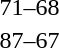<table style="text-align:center">
<tr>
<th width=200></th>
<th width=100></th>
<th width=200></th>
</tr>
<tr>
<td align=right><strong></strong></td>
<td align=center>71–68</td>
<td align=left></td>
</tr>
<tr>
<td align=right><strong></strong></td>
<td align=center>87–67</td>
<td align=left></td>
</tr>
</table>
